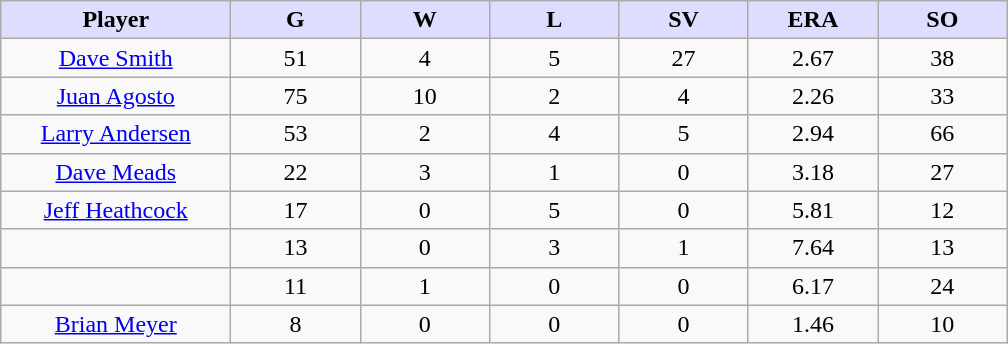<table class="wikitable sortable">
<tr>
<th style="background:#ddf; width:16%;">Player</th>
<th style="background:#ddf; width:9%;">G</th>
<th style="background:#ddf; width:9%;">W</th>
<th style="background:#ddf; width:9%;">L</th>
<th style="background:#ddf; width:9%;">SV</th>
<th style="background:#ddf; width:9%;">ERA</th>
<th style="background:#ddf; width:9%;">SO</th>
</tr>
<tr style="text-align:center;">
<td><a href='#'>Dave Smith</a></td>
<td>51</td>
<td>4</td>
<td>5</td>
<td>27</td>
<td>2.67</td>
<td>38</td>
</tr>
<tr align=center>
<td><a href='#'>Juan Agosto</a></td>
<td>75</td>
<td>10</td>
<td>2</td>
<td>4</td>
<td>2.26</td>
<td>33</td>
</tr>
<tr align=center>
<td><a href='#'>Larry Andersen</a></td>
<td>53</td>
<td>2</td>
<td>4</td>
<td>5</td>
<td>2.94</td>
<td>66</td>
</tr>
<tr align=center>
<td><a href='#'>Dave Meads</a></td>
<td>22</td>
<td>3</td>
<td>1</td>
<td>0</td>
<td>3.18</td>
<td>27</td>
</tr>
<tr align=center>
<td><a href='#'>Jeff Heathcock</a></td>
<td>17</td>
<td>0</td>
<td>5</td>
<td>0</td>
<td>5.81</td>
<td>12</td>
</tr>
<tr align=center>
<td></td>
<td>13</td>
<td>0</td>
<td>3</td>
<td>1</td>
<td>7.64</td>
<td>13</td>
</tr>
<tr style="text-align:center;">
<td></td>
<td>11</td>
<td>1</td>
<td>0</td>
<td>0</td>
<td>6.17</td>
<td>24</td>
</tr>
<tr align=center>
<td><a href='#'>Brian Meyer</a></td>
<td>8</td>
<td>0</td>
<td>0</td>
<td>0</td>
<td>1.46</td>
<td>10</td>
</tr>
</table>
